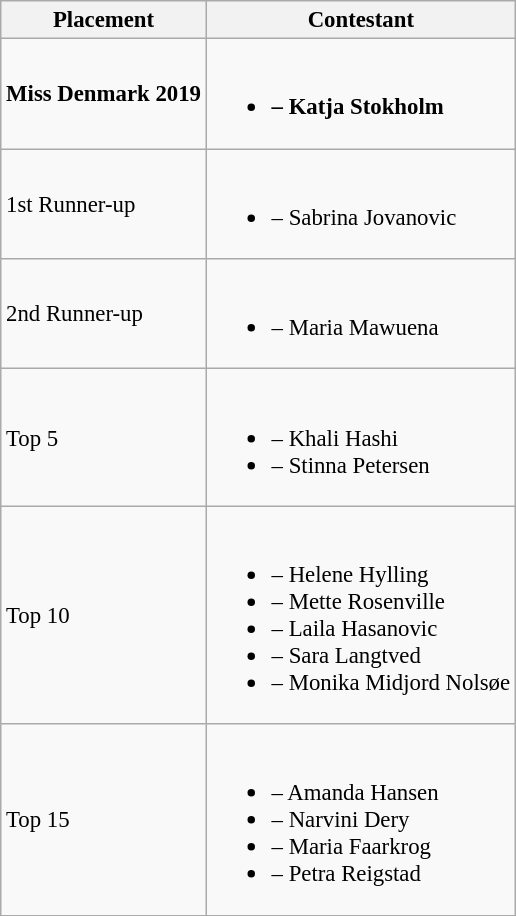<table class="wikitable sortable" style="font-size: 95%;">
<tr>
<th>Placement</th>
<th>Contestant</th>
</tr>
<tr>
<td><strong>Miss Denmark 2019</strong></td>
<td><br><ul><li><strong> – Katja Stokholm</strong></li></ul></td>
</tr>
<tr>
<td>1st Runner-up</td>
<td><br><ul><li> – Sabrina Jovanovic</li></ul></td>
</tr>
<tr>
<td>2nd Runner-up</td>
<td><br><ul><li> – Maria Mawuena</li></ul></td>
</tr>
<tr>
<td>Top 5</td>
<td><br><ul><li> – Khali Hashi</li><li> – Stinna Petersen</li></ul></td>
</tr>
<tr>
<td>Top 10</td>
<td><br><ul><li> – Helene Hylling</li><li> – Mette Rosenville</li><li> – Laila Hasanovic</li><li> – Sara Langtved </li><li> – Monika Midjord Nolsøe </li></ul></td>
</tr>
<tr>
<td>Top 15</td>
<td><br><ul><li> – Amanda Hansen</li><li> – Narvini Dery</li><li> – Maria Faarkrog</li><li> – Petra Reigstad</li></ul></td>
</tr>
</table>
